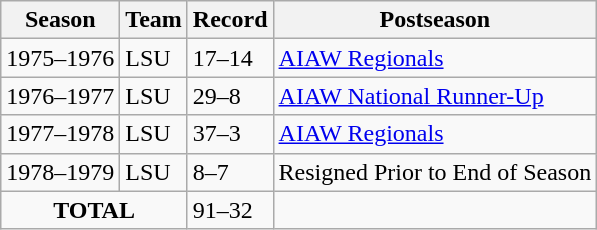<table class="wikitable">
<tr>
<th>Season</th>
<th>Team</th>
<th>Record</th>
<th>Postseason</th>
</tr>
<tr>
<td>1975–1976</td>
<td>LSU</td>
<td>17–14</td>
<td><a href='#'>AIAW Regionals</a></td>
</tr>
<tr>
<td>1976–1977</td>
<td>LSU</td>
<td>29–8</td>
<td><a href='#'>AIAW National Runner-Up</a></td>
</tr>
<tr>
<td>1977–1978</td>
<td>LSU</td>
<td>37–3</td>
<td><a href='#'>AIAW Regionals</a></td>
</tr>
<tr>
<td>1978–1979</td>
<td>LSU</td>
<td>8–7</td>
<td>Resigned Prior to End of Season</td>
</tr>
<tr>
<td colspan="2" style="text-align:center;"><strong>TOTAL</strong></td>
<td>91–32</td>
<td></td>
</tr>
</table>
